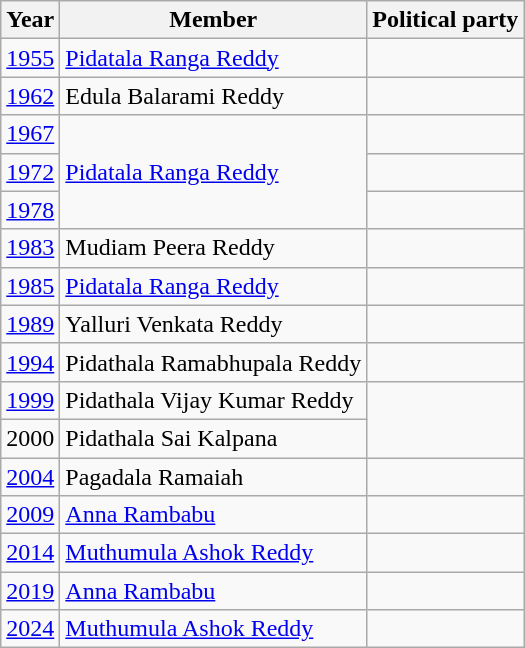<table class="wikitable sortable">
<tr>
<th>Year</th>
<th>Member</th>
<th colspan="2">Political party</th>
</tr>
<tr>
<td><a href='#'>1955</a></td>
<td><a href='#'>Pidatala Ranga Reddy</a></td>
<td></td>
</tr>
<tr>
<td><a href='#'>1962</a></td>
<td>Edula Balarami Reddy</td>
<td></td>
</tr>
<tr>
<td><a href='#'>1967</a></td>
<td rowspan="3"><a href='#'>Pidatala Ranga Reddy</a></td>
<td></td>
</tr>
<tr>
<td><a href='#'>1972</a></td>
</tr>
<tr>
<td><a href='#'>1978</a></td>
<td></td>
</tr>
<tr>
<td><a href='#'>1983</a></td>
<td>Mudiam Peera Reddy</td>
<td></td>
</tr>
<tr>
<td><a href='#'>1985</a></td>
<td><a href='#'>Pidatala Ranga Reddy</a></td>
<td></td>
</tr>
<tr>
<td><a href='#'>1989</a></td>
<td>Yalluri Venkata Reddy</td>
<td></td>
</tr>
<tr>
<td><a href='#'>1994</a></td>
<td>Pidathala Ramabhupala Reddy</td>
<td></td>
</tr>
<tr>
<td><a href='#'>1999</a></td>
<td>Pidathala Vijay Kumar Reddy</td>
</tr>
<tr>
<td>2000</td>
<td>Pidathala Sai Kalpana</td>
</tr>
<tr>
<td><a href='#'>2004</a></td>
<td>Pagadala Ramaiah</td>
<td></td>
</tr>
<tr>
<td><a href='#'>2009</a></td>
<td><a href='#'>Anna Rambabu</a></td>
<td></td>
</tr>
<tr>
<td><a href='#'>2014</a></td>
<td><a href='#'>Muthumula Ashok Reddy</a></td>
<td></td>
</tr>
<tr>
<td><a href='#'>2019</a></td>
<td><a href='#'>Anna Rambabu</a></td>
</tr>
<tr>
<td><a href='#'>2024</a></td>
<td><a href='#'>Muthumula Ashok Reddy</a></td>
<td></td>
</tr>
</table>
